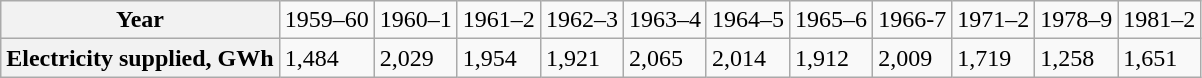<table class="wikitable">
<tr>
<th>Year</th>
<td>1959–60</td>
<td>1960–1</td>
<td>1961–2</td>
<td>1962–3</td>
<td>1963–4</td>
<td>1964–5</td>
<td>1965–6</td>
<td>1966-7</td>
<td>1971–2</td>
<td>1978–9</td>
<td>1981–2</td>
</tr>
<tr>
<th>Electricity supplied, GWh</th>
<td>1,484</td>
<td>2,029</td>
<td>1,954</td>
<td>1,921</td>
<td>2,065</td>
<td>2,014</td>
<td>1,912</td>
<td>2,009</td>
<td>1,719</td>
<td>1,258</td>
<td>1,651</td>
</tr>
</table>
